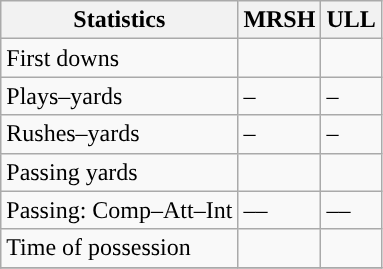<table class="wikitable" style="float: left;">
<tr>
<th>Statistics</th>
<th>MRSH</th>
<th>ULL</th>
</tr>
<tr>
<td>First downs</td>
<td></td>
<td></td>
</tr>
<tr>
<td>Plays–yards</td>
<td>–</td>
<td>–</td>
</tr>
<tr>
<td>Rushes–yards</td>
<td>–</td>
<td>–</td>
</tr>
<tr>
<td>Passing yards</td>
<td></td>
<td></td>
</tr>
<tr>
<td>Passing: Comp–Att–Int</td>
<td>––</td>
<td>––</td>
</tr>
<tr>
<td>Time of possession</td>
<td></td>
<td></td>
</tr>
<tr>
</tr>
</table>
